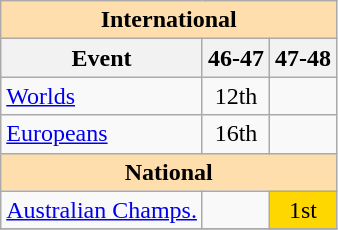<table class="wikitable">
<tr>
<th style="background-color: #ffdead; " colspan=4 align=center>International</th>
</tr>
<tr>
<th>Event</th>
<th>46-47</th>
<th>47-48</th>
</tr>
<tr>
<td><a href='#'>Worlds</a></td>
<td align="center">12th</td>
<td></td>
</tr>
<tr>
<td><a href='#'>Europeans</a></td>
<td align="center">16th</td>
<td></td>
</tr>
<tr>
<th style="background-color: #ffdead; " colspan=4 align=center>National</th>
</tr>
<tr>
<td><a href='#'>Australian Champs.</a></td>
<td></td>
<td align="center" bgcolor="gold">1st</td>
</tr>
<tr>
</tr>
</table>
